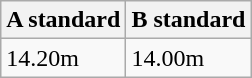<table class="wikitable" border="1" align="upright">
<tr>
<th>A standard</th>
<th>B standard</th>
</tr>
<tr>
<td>14.20m</td>
<td>14.00m</td>
</tr>
</table>
